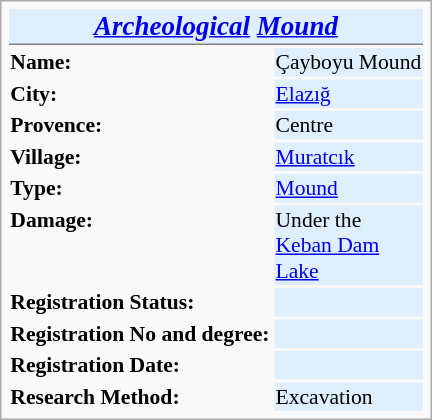<table class="infobox" cellspacing="2" style="width: 20em; text-align: left; font-size: 90%">
<tr>
<td colspan="2" bgcolor="#dfefff" align="center" style="border-bottom:1px solid gray; font-size:125%;"><strong><em><a href='#'>Archeological</a> <a href='#'>Mound</a></em></strong></td>
</tr>
<tr valign="top">
<td style="text-align: left; white-space: nowrap;"><strong>Name:</strong></td>
<td bgcolor="#dfefff">Çayboyu Mound</td>
</tr>
<tr valign="top">
<td style="text-align: left; white-space: nowrap;"><strong>City:</strong></td>
<td bgcolor="#dfefff"><a href='#'>Elazığ</a></td>
</tr>
<tr valign="top">
<td style="text-align: left;"><strong>Provence:</strong></td>
<td bgcolor="#dfefff">Centre</td>
</tr>
<tr valign="top">
<td style="text-align: left; white-space: nowrap;"><strong>Village:</strong></td>
<td bgcolor="#dfefff"><a href='#'>Muratcık</a></td>
</tr>
<tr valign="top">
<td style="text-align: left; white-space: nowrap;"><strong>Type:</strong></td>
<td bgcolor="#dfefff"><a href='#'>Mound</a></td>
</tr>
<tr valign="top">
<td style="text-align: left; white-space: nowrap;"><strong>Damage:</strong></td>
<td bgcolor="#dfefff">Under the <a href='#'>Keban Dam Lake</a></td>
</tr>
<tr valign="top">
<td style="text-align: left; white-space: nowrap;"><strong>Registration Status:</strong></td>
<td bgcolor="#dfefff"></td>
</tr>
<tr valign="top">
<td style="text-align: left; white-space: nowrap;"><strong>Registration No and degree:</strong></td>
<td bgcolor="#dfefff"></td>
</tr>
<tr valign="top">
<td style="text-align: left; white-space: nowrap;"><strong>Registration Date:</strong></td>
<td bgcolor="#dfefff"></td>
</tr>
<tr valign="top">
<td style="text-align: left; white-space: nowrap;"><strong>Research Method:</strong></td>
<td bgcolor="#dfefff">Excavation</td>
</tr>
</table>
